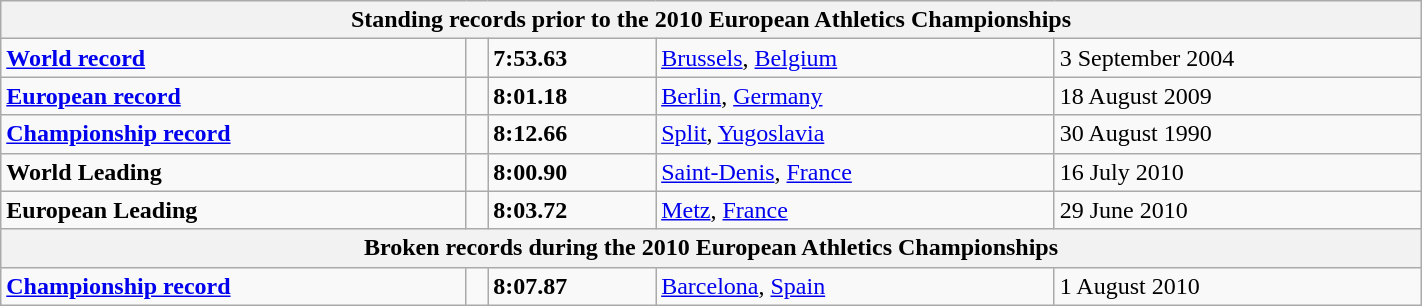<table class="wikitable" width=75%>
<tr>
<th colspan="5">Standing records prior to the 2010 European Athletics Championships</th>
</tr>
<tr>
<td><strong><a href='#'>World record</a></strong></td>
<td></td>
<td><strong>7:53.63</strong></td>
<td><a href='#'>Brussels</a>, <a href='#'>Belgium</a></td>
<td>3 September 2004</td>
</tr>
<tr>
<td><strong><a href='#'>European record</a></strong></td>
<td></td>
<td><strong>8:01.18</strong></td>
<td><a href='#'>Berlin</a>, <a href='#'>Germany</a></td>
<td>18 August 2009</td>
</tr>
<tr>
<td><strong><a href='#'>Championship record</a></strong></td>
<td></td>
<td><strong>8:12.66</strong></td>
<td><a href='#'>Split</a>, <a href='#'>Yugoslavia</a></td>
<td>30 August 1990</td>
</tr>
<tr>
<td><strong>World Leading</strong></td>
<td></td>
<td><strong>8:00.90</strong></td>
<td><a href='#'>Saint-Denis</a>, <a href='#'>France</a></td>
<td>16 July 2010</td>
</tr>
<tr>
<td><strong>European Leading</strong></td>
<td></td>
<td><strong>8:03.72</strong></td>
<td><a href='#'>Metz</a>, <a href='#'>France</a></td>
<td>29 June 2010</td>
</tr>
<tr>
<th colspan="5">Broken records during the 2010 European Athletics Championships</th>
</tr>
<tr>
<td><strong><a href='#'>Championship record</a></strong></td>
<td></td>
<td><strong>8:07.87</strong></td>
<td><a href='#'>Barcelona</a>, <a href='#'>Spain</a></td>
<td>1 August 2010</td>
</tr>
</table>
